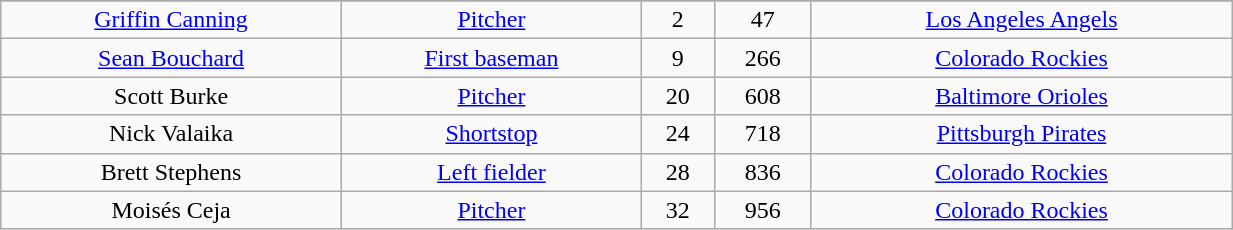<table class="wikitable" width="65%">
<tr align="center">
</tr>
<tr align="center" bgcolor="">
<td><a href='#'>Griffin Canning</a></td>
<td><a href='#'>Pitcher</a></td>
<td>2</td>
<td>47</td>
<td><a href='#'>Los Angeles Angels</a></td>
</tr>
<tr align="center" bgcolor="">
<td><a href='#'>Sean Bouchard</a></td>
<td><a href='#'>First baseman</a></td>
<td>9</td>
<td>266</td>
<td><a href='#'>Colorado Rockies</a></td>
</tr>
<tr align="center" bgcolor="">
<td>Scott Burke</td>
<td><a href='#'>Pitcher</a></td>
<td>20</td>
<td>608</td>
<td><a href='#'>Baltimore Orioles</a></td>
</tr>
<tr align="center" bgcolor="">
<td>Nick Valaika</td>
<td><a href='#'>Shortstop</a></td>
<td>24</td>
<td>718</td>
<td><a href='#'>Pittsburgh Pirates</a></td>
</tr>
<tr align="center" bgcolor="">
<td>Brett Stephens</td>
<td><a href='#'>Left fielder</a></td>
<td>28</td>
<td>836</td>
<td><a href='#'>Colorado Rockies</a></td>
</tr>
<tr align="center" bgcolor="">
<td>Moisés Ceja</td>
<td><a href='#'>Pitcher</a></td>
<td>32</td>
<td>956</td>
<td><a href='#'>Colorado Rockies</a></td>
</tr>
</table>
